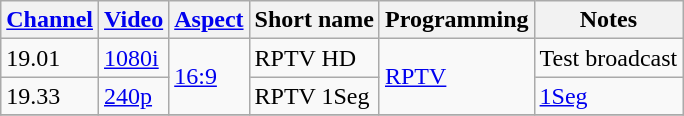<table class="wikitable">
<tr>
<th><a href='#'>Channel</a></th>
<th><a href='#'>Video</a></th>
<th><a href='#'>Aspect</a></th>
<th>Short name</th>
<th>Programming</th>
<th>Notes</th>
</tr>
<tr>
<td>19.01</td>
<td><a href='#'>1080i</a></td>
<td rowspan="2"><a href='#'>16:9</a></td>
<td>RPTV HD</td>
<td rowspan="2"><a href='#'>RPTV</a></td>
<td>Test broadcast</td>
</tr>
<tr>
<td>19.33</td>
<td><a href='#'>240p</a></td>
<td>RPTV 1Seg</td>
<td><a href='#'>1Seg</a></td>
</tr>
<tr>
</tr>
</table>
